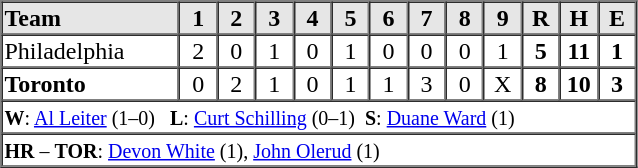<table border=1 cellspacing=0 width=425 style="margin-left:3em;">
<tr style="text-align:center; background-color:#e6e6e6;">
<th align=left width=28%>Team</th>
<th width=6%>1</th>
<th width=6%>2</th>
<th width=6%>3</th>
<th width=6%>4</th>
<th width=6%>5</th>
<th width=6%>6</th>
<th width=6%>7</th>
<th width=6%>8</th>
<th width=6%>9</th>
<th width=6%>R</th>
<th width=6%>H</th>
<th width=6%>E</th>
</tr>
<tr style="text-align:center;">
<td align=left>Philadelphia</td>
<td>2</td>
<td>0</td>
<td>1</td>
<td>0</td>
<td>1</td>
<td>0</td>
<td>0</td>
<td>0</td>
<td>1</td>
<td><strong>5</strong></td>
<td><strong>11</strong></td>
<td><strong>1</strong></td>
</tr>
<tr style="text-align:center;">
<td align=left><strong>Toronto</strong></td>
<td>0</td>
<td>2</td>
<td>1</td>
<td>0</td>
<td>1</td>
<td>1</td>
<td>3</td>
<td>0</td>
<td>X</td>
<td><strong>8</strong></td>
<td><strong>10</strong></td>
<td><strong>3</strong></td>
</tr>
<tr style="text-align:left;">
<td colspan=13><small><strong>W</strong>: <a href='#'>Al Leiter</a> (1–0)   <strong>L</strong>: <a href='#'>Curt Schilling</a> (0–1)  <strong>S</strong>: <a href='#'>Duane Ward</a> (1)</small></td>
</tr>
<tr style="text-align:left;">
<td colspan=13><small><strong>HR</strong> – <strong>TOR</strong>: <a href='#'>Devon White</a> (1), <a href='#'>John Olerud</a> (1)</small></td>
</tr>
</table>
